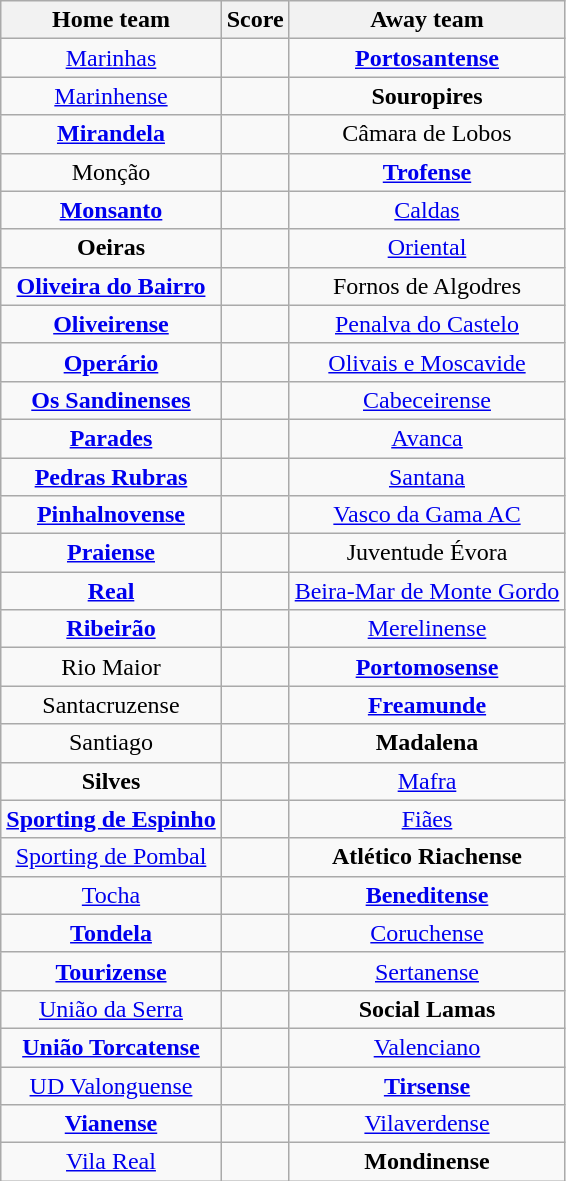<table class="wikitable" style="text-align: center">
<tr>
<th>Home team</th>
<th>Score</th>
<th>Away team</th>
</tr>
<tr>
<td><a href='#'>Marinhas</a> </td>
<td></td>
<td><strong><a href='#'>Portosantense</a></strong> </td>
</tr>
<tr>
<td><a href='#'>Marinhense</a> </td>
<td></td>
<td><strong>Souropires</strong> </td>
</tr>
<tr>
<td><strong><a href='#'>Mirandela</a></strong> </td>
<td></td>
<td>Câmara de Lobos </td>
</tr>
<tr>
<td>Monção </td>
<td></td>
<td><strong><a href='#'>Trofense</a></strong> </td>
</tr>
<tr>
<td><strong><a href='#'>Monsanto</a></strong> </td>
<td></td>
<td><a href='#'>Caldas</a> </td>
</tr>
<tr>
<td><strong>Oeiras</strong> </td>
<td></td>
<td><a href='#'>Oriental</a> </td>
</tr>
<tr>
<td><strong><a href='#'>Oliveira do Bairro</a></strong> </td>
<td></td>
<td>Fornos de Algodres </td>
</tr>
<tr>
<td><strong><a href='#'>Oliveirense</a></strong> </td>
<td></td>
<td><a href='#'>Penalva do Castelo</a> </td>
</tr>
<tr>
<td><strong><a href='#'>Operário</a></strong> </td>
<td></td>
<td><a href='#'>Olivais e Moscavide</a> </td>
</tr>
<tr>
<td><strong><a href='#'>Os Sandinenses</a></strong> </td>
<td></td>
<td><a href='#'>Cabeceirense</a> </td>
</tr>
<tr>
<td><strong><a href='#'>Parades</a></strong> </td>
<td></td>
<td><a href='#'>Avanca</a> </td>
</tr>
<tr>
<td><strong><a href='#'>Pedras Rubras</a></strong> </td>
<td></td>
<td><a href='#'>Santana</a> </td>
</tr>
<tr>
<td><strong><a href='#'>Pinhalnovense</a></strong> </td>
<td></td>
<td><a href='#'>Vasco da Gama AC</a> </td>
</tr>
<tr>
<td><strong><a href='#'>Praiense</a></strong> </td>
<td></td>
<td>Juventude Évora </td>
</tr>
<tr>
<td><strong><a href='#'>Real</a></strong> </td>
<td></td>
<td><a href='#'>Beira-Mar de Monte Gordo</a> </td>
</tr>
<tr>
<td><strong><a href='#'>Ribeirão</a></strong> </td>
<td></td>
<td><a href='#'>Merelinense</a> </td>
</tr>
<tr>
<td>Rio Maior </td>
<td></td>
<td><strong><a href='#'>Portomosense</a></strong> </td>
</tr>
<tr>
<td>Santacruzense </td>
<td></td>
<td><strong><a href='#'>Freamunde</a></strong> </td>
</tr>
<tr>
<td>Santiago </td>
<td></td>
<td><strong>Madalena</strong> </td>
</tr>
<tr>
<td><strong>Silves</strong> </td>
<td></td>
<td><a href='#'>Mafra</a> </td>
</tr>
<tr>
<td><strong><a href='#'>Sporting de Espinho</a></strong> </td>
<td></td>
<td><a href='#'>Fiães</a> </td>
</tr>
<tr>
<td><a href='#'>Sporting de Pombal</a> </td>
<td></td>
<td><strong>Atlético Riachense</strong> </td>
</tr>
<tr>
<td><a href='#'>Tocha</a> </td>
<td></td>
<td><strong><a href='#'>Beneditense</a></strong> </td>
</tr>
<tr>
<td><strong><a href='#'>Tondela</a></strong> </td>
<td></td>
<td><a href='#'>Coruchense</a> </td>
</tr>
<tr>
<td><strong><a href='#'>Tourizense</a></strong> </td>
<td></td>
<td><a href='#'>Sertanense</a> </td>
</tr>
<tr>
<td><a href='#'>União da Serra</a> </td>
<td></td>
<td><strong>Social Lamas</strong> </td>
</tr>
<tr>
<td><strong><a href='#'>União Torcatense</a></strong> </td>
<td></td>
<td><a href='#'>Valenciano</a> </td>
</tr>
<tr>
<td><a href='#'>UD Valonguense</a> </td>
<td></td>
<td><strong><a href='#'>Tirsense</a></strong> </td>
</tr>
<tr>
<td><strong><a href='#'>Vianense</a></strong> </td>
<td></td>
<td><a href='#'>Vilaverdense</a> </td>
</tr>
<tr>
<td><a href='#'>Vila Real</a> </td>
<td></td>
<td><strong>Mondinense</strong> </td>
</tr>
</table>
